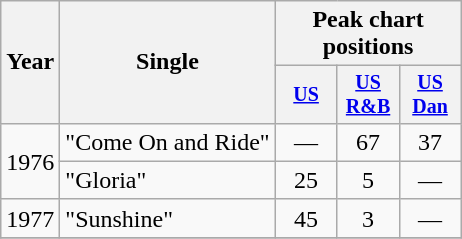<table class="wikitable" style="text-align:center;">
<tr>
<th rowspan="2">Year</th>
<th rowspan="2">Single</th>
<th colspan="3">Peak chart positions</th>
</tr>
<tr style="font-size:smaller;">
<th width="35"><a href='#'>US</a><br></th>
<th width="35"><a href='#'>US<br>R&B</a><br></th>
<th width="35"><a href='#'>US<br>Dan</a><br></th>
</tr>
<tr>
<td rowspan="2">1976</td>
<td align="left">"Come On and Ride"</td>
<td>—</td>
<td>67</td>
<td>37</td>
</tr>
<tr>
<td align="left">"Gloria"</td>
<td>25</td>
<td>5</td>
<td>—</td>
</tr>
<tr>
<td rowspan="1">1977</td>
<td align="left">"Sunshine"</td>
<td>45</td>
<td>3</td>
<td>—</td>
</tr>
<tr>
</tr>
</table>
